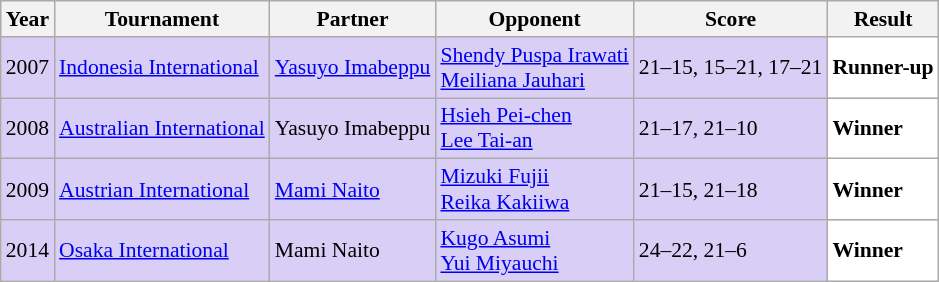<table class="sortable wikitable" style="font-size: 90%;">
<tr>
<th>Year</th>
<th>Tournament</th>
<th>Partner</th>
<th>Opponent</th>
<th>Score</th>
<th>Result</th>
</tr>
<tr style="background:#D8CEF6">
<td align="center">2007</td>
<td align="left"><a href='#'>Indonesia International</a></td>
<td align="left"> <a href='#'>Yasuyo Imabeppu</a></td>
<td align="left"> <a href='#'>Shendy Puspa Irawati</a> <br>  <a href='#'>Meiliana Jauhari</a></td>
<td align="left">21–15, 15–21, 17–21</td>
<td style="text-align:left; background:white"> <strong>Runner-up</strong></td>
</tr>
<tr style="background:#D8CEF6">
<td align="center">2008</td>
<td align="left"><a href='#'>Australian International</a></td>
<td align="left"> Yasuyo Imabeppu</td>
<td align="left"> <a href='#'>Hsieh Pei-chen</a> <br>  <a href='#'>Lee Tai-an</a></td>
<td align="left">21–17, 21–10</td>
<td style="text-align:left; background:white"> <strong>Winner</strong></td>
</tr>
<tr style="background:#D8CEF6">
<td align="center">2009</td>
<td align="left"><a href='#'>Austrian International</a></td>
<td align="left"> <a href='#'>Mami Naito</a></td>
<td align="left"> <a href='#'>Mizuki Fujii</a> <br>  <a href='#'>Reika Kakiiwa</a></td>
<td align="left">21–15, 21–18</td>
<td style="text-align:left; background:white"> <strong>Winner</strong></td>
</tr>
<tr style="background:#D8CEF6">
<td align="center">2014</td>
<td align="left"><a href='#'>Osaka International</a></td>
<td align="left"> Mami Naito</td>
<td align="left"> <a href='#'>Kugo Asumi</a> <br>  <a href='#'>Yui Miyauchi</a></td>
<td align="left">24–22, 21–6</td>
<td style="text-align:left; background:white"> <strong>Winner</strong></td>
</tr>
</table>
